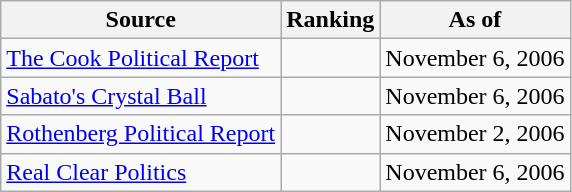<table class="wikitable" style="text-align:center">
<tr>
<th>Source</th>
<th>Ranking</th>
<th>As of</th>
</tr>
<tr>
<td align=left><a href='#'>The Cook Political Report</a></td>
<td></td>
<td>November 6, 2006</td>
</tr>
<tr>
<td align=left><a href='#'>Sabato's Crystal Ball</a></td>
<td></td>
<td>November 6, 2006</td>
</tr>
<tr>
<td align=left><a href='#'>Rothenberg Political Report</a></td>
<td></td>
<td>November 2, 2006</td>
</tr>
<tr>
<td align=left><a href='#'>Real Clear Politics</a></td>
<td></td>
<td>November 6, 2006</td>
</tr>
</table>
